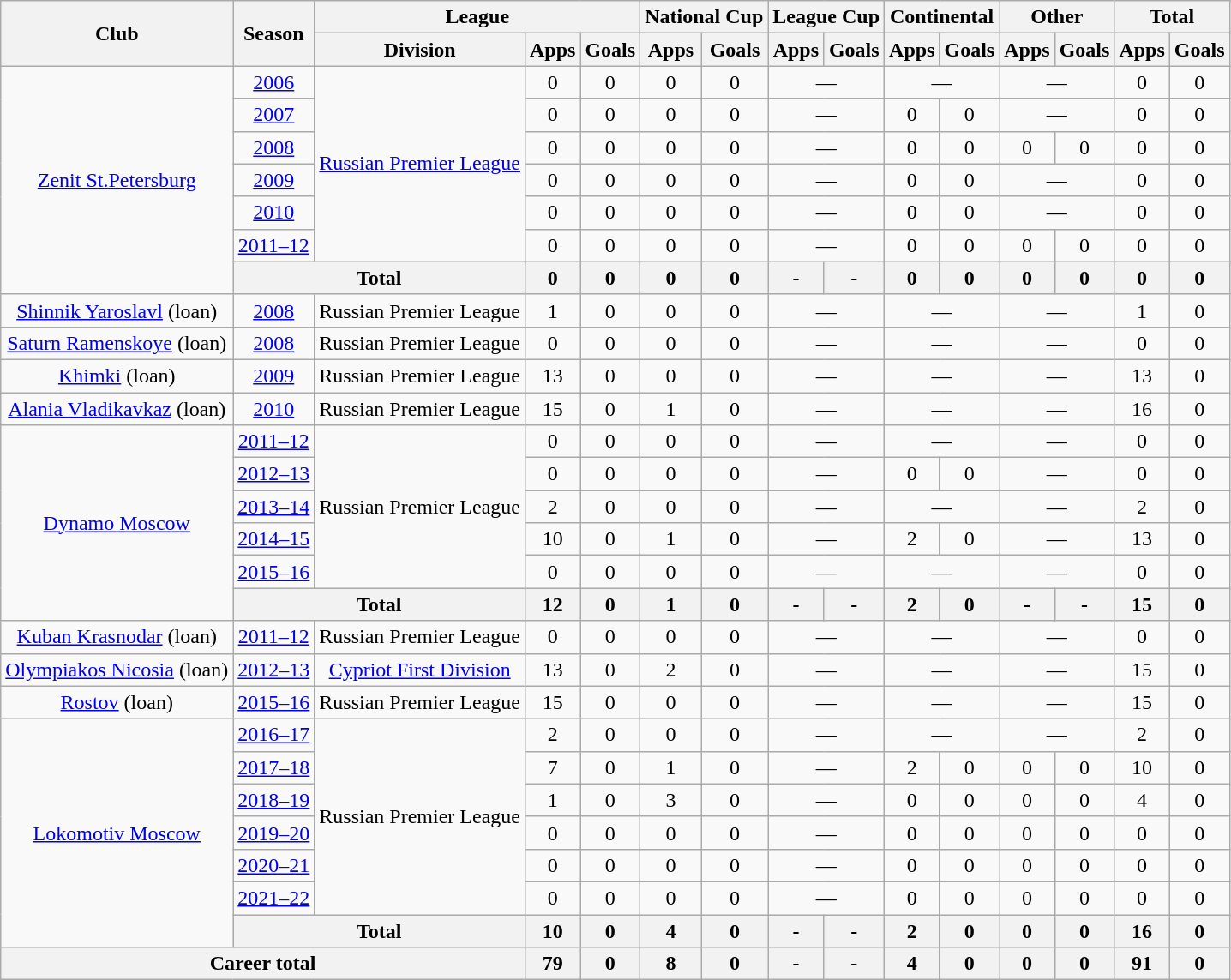<table class="wikitable" style="text-align:center">
<tr>
<th rowspan="2">Club</th>
<th rowspan="2">Season</th>
<th colspan="3">League</th>
<th colspan="2">National Cup</th>
<th colspan="2">League Cup</th>
<th colspan="2">Continental</th>
<th colspan="2">Other</th>
<th colspan="2">Total</th>
</tr>
<tr>
<th>Division</th>
<th>Apps</th>
<th>Goals</th>
<th>Apps</th>
<th>Goals</th>
<th>Apps</th>
<th>Goals</th>
<th>Apps</th>
<th>Goals</th>
<th>Apps</th>
<th>Goals</th>
<th>Apps</th>
<th>Goals</th>
</tr>
<tr>
<td rowspan="7"><a href='#'>Zenit St.Petersburg</a></td>
<td><a href='#'>2006</a></td>
<td rowspan="6"><a href='#'>Russian Premier League</a></td>
<td>0</td>
<td>0</td>
<td>0</td>
<td>0</td>
<td colspan="2">—</td>
<td colspan="2">—</td>
<td colspan="2">—</td>
<td>0</td>
<td>0</td>
</tr>
<tr>
<td><a href='#'>2007</a></td>
<td>0</td>
<td>0</td>
<td>0</td>
<td>0</td>
<td colspan="2">—</td>
<td>0</td>
<td>0</td>
<td colspan="2">—</td>
<td>0</td>
<td>0</td>
</tr>
<tr>
<td><a href='#'>2008</a></td>
<td>0</td>
<td>0</td>
<td>0</td>
<td>0</td>
<td colspan="2">—</td>
<td>0</td>
<td>0</td>
<td>0</td>
<td>0</td>
<td>0</td>
<td>0</td>
</tr>
<tr>
<td><a href='#'>2009</a></td>
<td>0</td>
<td>0</td>
<td>0</td>
<td>0</td>
<td colspan="2">—</td>
<td>0</td>
<td>0</td>
<td colspan="2">—</td>
<td>0</td>
<td>0</td>
</tr>
<tr>
<td><a href='#'>2010</a></td>
<td>0</td>
<td>0</td>
<td>0</td>
<td>0</td>
<td colspan="2">—</td>
<td>0</td>
<td>0</td>
<td colspan="2">—</td>
<td>0</td>
<td>0</td>
</tr>
<tr>
<td><a href='#'>2011–12</a></td>
<td>0</td>
<td>0</td>
<td>0</td>
<td>0</td>
<td colspan="2">—</td>
<td>0</td>
<td>0</td>
<td>0</td>
<td>0</td>
<td>0</td>
<td>0</td>
</tr>
<tr>
<th colspan="2">Total</th>
<th>0</th>
<th>0</th>
<th>0</th>
<th>0</th>
<th>-</th>
<th>-</th>
<th>0</th>
<th>0</th>
<th>0</th>
<th>0</th>
<th>0</th>
<th>0</th>
</tr>
<tr>
<td><a href='#'>Shinnik Yaroslavl</a> (loan)</td>
<td><a href='#'>2008</a></td>
<td>Russian Premier League</td>
<td>1</td>
<td>0</td>
<td>0</td>
<td>0</td>
<td colspan="2">—</td>
<td colspan="2">—</td>
<td colspan="2">—</td>
<td>1</td>
<td>0</td>
</tr>
<tr>
<td><a href='#'>Saturn Ramenskoye</a> (loan)</td>
<td><a href='#'>2008</a></td>
<td>Russian Premier League</td>
<td>0</td>
<td>0</td>
<td>0</td>
<td>0</td>
<td colspan="2">—</td>
<td colspan="2">—</td>
<td colspan="2">—</td>
<td>0</td>
<td>0</td>
</tr>
<tr>
<td><a href='#'>Khimki</a> (loan)</td>
<td><a href='#'>2009</a></td>
<td>Russian Premier League</td>
<td>13</td>
<td>0</td>
<td>0</td>
<td>0</td>
<td colspan="2">—</td>
<td colspan="2">—</td>
<td colspan="2">—</td>
<td>13</td>
<td>0</td>
</tr>
<tr>
<td><a href='#'>Alania Vladikavkaz</a> (loan)</td>
<td><a href='#'>2010</a></td>
<td>Russian Premier League</td>
<td>15</td>
<td>0</td>
<td>1</td>
<td>0</td>
<td colspan="2">—</td>
<td colspan="2">—</td>
<td colspan="2">—</td>
<td>16</td>
<td>0</td>
</tr>
<tr>
<td rowspan="6"><a href='#'>Dynamo Moscow</a></td>
<td><a href='#'>2011–12</a></td>
<td rowspan="5">Russian Premier League</td>
<td>0</td>
<td>0</td>
<td>0</td>
<td>0</td>
<td colspan="2">—</td>
<td colspan="2">—</td>
<td colspan="2">—</td>
<td>0</td>
<td>0</td>
</tr>
<tr>
<td><a href='#'>2012–13</a></td>
<td>0</td>
<td>0</td>
<td>0</td>
<td>0</td>
<td colspan="2">—</td>
<td>0</td>
<td>0</td>
<td colspan="2">—</td>
<td>0</td>
<td>0</td>
</tr>
<tr>
<td><a href='#'>2013–14</a></td>
<td>2</td>
<td>0</td>
<td>0</td>
<td>0</td>
<td colspan="2">—</td>
<td colspan="2">—</td>
<td colspan="2">—</td>
<td>2</td>
<td>0</td>
</tr>
<tr>
<td><a href='#'>2014–15</a></td>
<td>10</td>
<td>0</td>
<td>1</td>
<td>0</td>
<td colspan="2">—</td>
<td>2</td>
<td>0</td>
<td colspan="2">—</td>
<td>13</td>
<td>0</td>
</tr>
<tr>
<td><a href='#'>2015–16</a></td>
<td>0</td>
<td>0</td>
<td>0</td>
<td>0</td>
<td colspan="2">—</td>
<td colspan="2">—</td>
<td colspan="2">—</td>
<td>0</td>
<td>0</td>
</tr>
<tr>
<th colspan="2">Total</th>
<th>12</th>
<th>0</th>
<th>1</th>
<th>0</th>
<th>-</th>
<th>-</th>
<th>2</th>
<th>0</th>
<th>-</th>
<th>-</th>
<th>15</th>
<th>0</th>
</tr>
<tr>
<td><a href='#'>Kuban Krasnodar</a> (loan)</td>
<td><a href='#'>2011–12</a></td>
<td>Russian Premier League</td>
<td>0</td>
<td>0</td>
<td>0</td>
<td>0</td>
<td colspan="2">—</td>
<td colspan="2">—</td>
<td colspan="2">—</td>
<td>0</td>
<td>0</td>
</tr>
<tr>
<td><a href='#'>Olympiakos Nicosia</a> (loan)</td>
<td><a href='#'>2012–13</a></td>
<td><a href='#'>Cypriot First Division</a></td>
<td>13</td>
<td>0</td>
<td>2</td>
<td>0</td>
<td colspan="2">—</td>
<td colspan="2">—</td>
<td colspan="2">—</td>
<td>15</td>
<td>0</td>
</tr>
<tr>
<td><a href='#'>Rostov</a> (loan)</td>
<td><a href='#'>2015–16</a></td>
<td>Russian Premier League</td>
<td>15</td>
<td>0</td>
<td>0</td>
<td>0</td>
<td colspan="2">—</td>
<td colspan="2">—</td>
<td colspan="2">—</td>
<td>15</td>
<td>0</td>
</tr>
<tr>
<td rowspan="7"><a href='#'>Lokomotiv Moscow</a></td>
<td><a href='#'>2016–17</a></td>
<td rowspan="6">Russian Premier League</td>
<td>2</td>
<td>0</td>
<td>0</td>
<td>0</td>
<td colspan="2">—</td>
<td colspan="2">—</td>
<td colspan="2">—</td>
<td>2</td>
<td>0</td>
</tr>
<tr>
<td><a href='#'>2017–18</a></td>
<td>7</td>
<td>0</td>
<td>1</td>
<td>0</td>
<td colspan="2">—</td>
<td>2</td>
<td>0</td>
<td>0</td>
<td>0</td>
<td>10</td>
<td>0</td>
</tr>
<tr>
<td><a href='#'>2018–19</a></td>
<td>1</td>
<td>0</td>
<td>3</td>
<td>0</td>
<td colspan="2">—</td>
<td>0</td>
<td>0</td>
<td>0</td>
<td>0</td>
<td>4</td>
<td>0</td>
</tr>
<tr>
<td><a href='#'>2019–20</a></td>
<td>0</td>
<td>0</td>
<td>0</td>
<td>0</td>
<td colspan="2">—</td>
<td>0</td>
<td>0</td>
<td>0</td>
<td>0</td>
<td>0</td>
<td>0</td>
</tr>
<tr>
<td><a href='#'>2020–21</a></td>
<td>0</td>
<td>0</td>
<td>0</td>
<td>0</td>
<td colspan="2">—</td>
<td>0</td>
<td>0</td>
<td>0</td>
<td>0</td>
<td>0</td>
<td>0</td>
</tr>
<tr>
<td><a href='#'>2021–22</a></td>
<td>0</td>
<td>0</td>
<td>0</td>
<td>0</td>
<td colspan="2">—</td>
<td>0</td>
<td>0</td>
<td>0</td>
<td>0</td>
<td>0</td>
<td>0</td>
</tr>
<tr>
<th colspan="2">Total</th>
<th>10</th>
<th>0</th>
<th>4</th>
<th>0</th>
<th>-</th>
<th>-</th>
<th>2</th>
<th>0</th>
<th>0</th>
<th>0</th>
<th>16</th>
<th>0</th>
</tr>
<tr>
<th colspan="3">Career total</th>
<th>79</th>
<th>0</th>
<th>8</th>
<th>0</th>
<th>-</th>
<th>-</th>
<th>4</th>
<th>0</th>
<th>0</th>
<th>0</th>
<th>91</th>
<th>0</th>
</tr>
</table>
